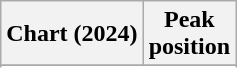<table class="wikitable sortable plainrowheaders" style="text-align:center">
<tr>
<th scope="col">Chart (2024)</th>
<th scope="col">Peak<br>position</th>
</tr>
<tr>
</tr>
<tr>
</tr>
</table>
